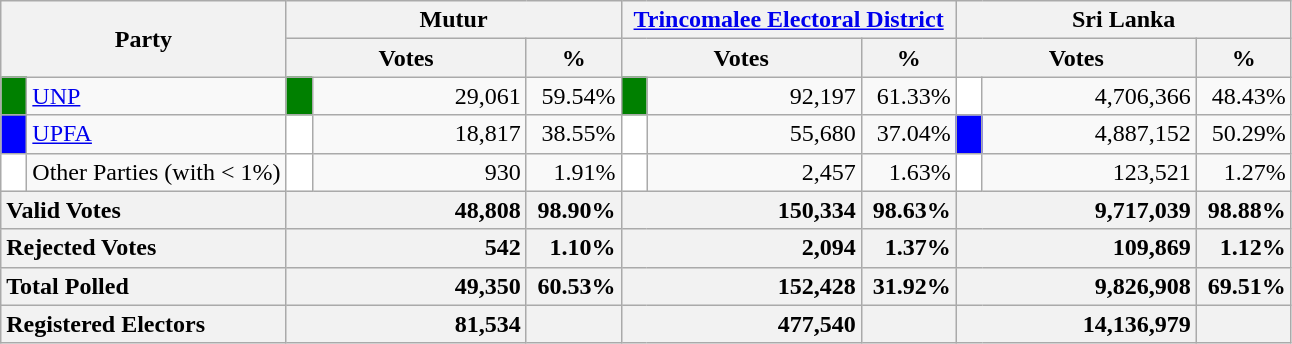<table class="wikitable">
<tr>
<th colspan="2" width="144px"rowspan="2">Party</th>
<th colspan="3" width="216px">Mutur</th>
<th colspan="3" width="216px"><a href='#'>Trincomalee Electoral District</a></th>
<th colspan="3" width="216px">Sri Lanka</th>
</tr>
<tr>
<th colspan="2" width="144px">Votes</th>
<th>%</th>
<th colspan="2" width="144px">Votes</th>
<th>%</th>
<th colspan="2" width="144px">Votes</th>
<th>%</th>
</tr>
<tr>
<td style="background-color:green;" width="10px"></td>
<td style="text-align:left;"><a href='#'>UNP</a></td>
<td style="background-color:green;" width="10px"></td>
<td style="text-align:right;">29,061</td>
<td style="text-align:right;">59.54%</td>
<td style="background-color:green;" width="10px"></td>
<td style="text-align:right;">92,197</td>
<td style="text-align:right;">61.33%</td>
<td style="background-color:white;" width="10px"></td>
<td style="text-align:right;">4,706,366</td>
<td style="text-align:right;">48.43%</td>
</tr>
<tr>
<td style="background-color:blue;" width="10px"></td>
<td style="text-align:left;"><a href='#'>UPFA</a></td>
<td style="background-color:white;" width="10px"></td>
<td style="text-align:right;">18,817</td>
<td style="text-align:right;">38.55%</td>
<td style="background-color:white;" width="10px"></td>
<td style="text-align:right;">55,680</td>
<td style="text-align:right;">37.04%</td>
<td style="background-color:blue;" width="10px"></td>
<td style="text-align:right;">4,887,152</td>
<td style="text-align:right;">50.29%</td>
</tr>
<tr>
<td style="background-color:white;" width="10px"></td>
<td style="text-align:left;">Other Parties (with < 1%)</td>
<td style="background-color:white;" width="10px"></td>
<td style="text-align:right;">930</td>
<td style="text-align:right;">1.91%</td>
<td style="background-color:white;" width="10px"></td>
<td style="text-align:right;">2,457</td>
<td style="text-align:right;">1.63%</td>
<td style="background-color:white;" width="10px"></td>
<td style="text-align:right;">123,521</td>
<td style="text-align:right;">1.27%</td>
</tr>
<tr>
<th colspan="2" width="144px"style="text-align:left;">Valid Votes</th>
<th style="text-align:right;"colspan="2" width="144px">48,808</th>
<th style="text-align:right;">98.90%</th>
<th style="text-align:right;"colspan="2" width="144px">150,334</th>
<th style="text-align:right;">98.63%</th>
<th style="text-align:right;"colspan="2" width="144px">9,717,039</th>
<th style="text-align:right;">98.88%</th>
</tr>
<tr>
<th colspan="2" width="144px"style="text-align:left;">Rejected Votes</th>
<th style="text-align:right;"colspan="2" width="144px">542</th>
<th style="text-align:right;">1.10%</th>
<th style="text-align:right;"colspan="2" width="144px">2,094</th>
<th style="text-align:right;">1.37%</th>
<th style="text-align:right;"colspan="2" width="144px">109,869</th>
<th style="text-align:right;">1.12%</th>
</tr>
<tr>
<th colspan="2" width="144px"style="text-align:left;">Total Polled</th>
<th style="text-align:right;"colspan="2" width="144px">49,350</th>
<th style="text-align:right;">60.53%</th>
<th style="text-align:right;"colspan="2" width="144px">152,428</th>
<th style="text-align:right;">31.92%</th>
<th style="text-align:right;"colspan="2" width="144px">9,826,908</th>
<th style="text-align:right;">69.51%</th>
</tr>
<tr>
<th colspan="2" width="144px"style="text-align:left;">Registered Electors</th>
<th style="text-align:right;"colspan="2" width="144px">81,534</th>
<th></th>
<th style="text-align:right;"colspan="2" width="144px">477,540</th>
<th></th>
<th style="text-align:right;"colspan="2" width="144px">14,136,979</th>
<th></th>
</tr>
</table>
